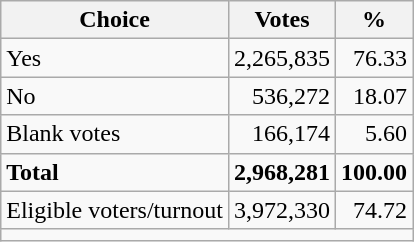<table class="wikitable">
<tr>
<th>Choice</th>
<th>Votes</th>
<th>%</th>
</tr>
<tr>
<td> Yes</td>
<td align="right">2,265,835</td>
<td align="right">76.33</td>
</tr>
<tr>
<td> No</td>
<td align="right">536,272</td>
<td align="right">18.07</td>
</tr>
<tr>
<td>Blank votes</td>
<td align="right">166,174</td>
<td align="right">5.60</td>
</tr>
<tr>
<td><strong>Total</strong></td>
<td align="right"><strong>2,968,281</strong></td>
<td align="right"><strong>100.00</strong></td>
</tr>
<tr>
<td>Eligible voters/turnout</td>
<td align="right">3,972,330</td>
<td align="right">74.72</td>
</tr>
<tr>
<td colspan="3"></td>
</tr>
</table>
